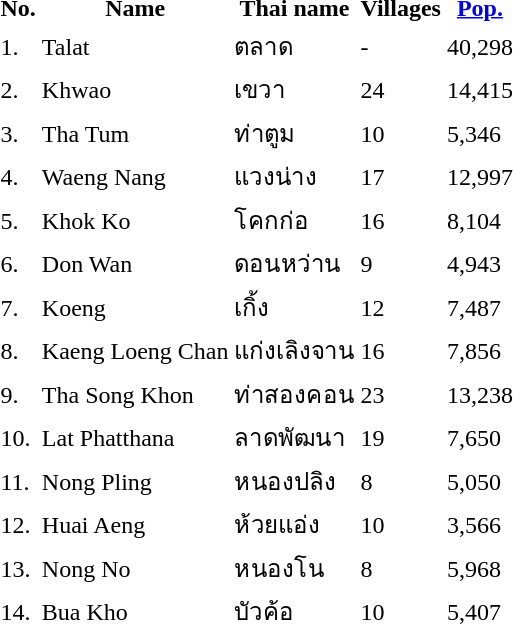<table>
<tr>
<th>No.</th>
<th>Name</th>
<th>Thai name</th>
<th>Villages</th>
<th><a href='#'>Pop.</a></th>
</tr>
<tr>
<td>1.</td>
<td>Talat</td>
<td>ตลาด</td>
<td>-</td>
<td>40,298</td>
<td></td>
</tr>
<tr>
<td>2.</td>
<td>Khwao</td>
<td>เขวา</td>
<td>24</td>
<td>14,415</td>
<td></td>
</tr>
<tr>
<td>3.</td>
<td>Tha Tum</td>
<td>ท่าตูม</td>
<td>10</td>
<td>5,346</td>
<td></td>
</tr>
<tr>
<td>4.</td>
<td>Waeng Nang</td>
<td>แวงน่าง</td>
<td>17</td>
<td>12,997</td>
<td></td>
</tr>
<tr>
<td>5.</td>
<td>Khok Ko</td>
<td>โคกก่อ</td>
<td>16</td>
<td>8,104</td>
<td></td>
</tr>
<tr>
<td>6.</td>
<td>Don Wan</td>
<td>ดอนหว่าน</td>
<td>9</td>
<td>4,943</td>
<td></td>
</tr>
<tr>
<td>7.</td>
<td>Koeng</td>
<td>เกิ้ง</td>
<td>12</td>
<td>7,487</td>
<td></td>
</tr>
<tr>
<td>8.</td>
<td>Kaeng Loeng Chan</td>
<td>แก่งเลิงจาน</td>
<td>16</td>
<td>7,856</td>
<td></td>
</tr>
<tr>
<td>9.</td>
<td>Tha Song Khon</td>
<td>ท่าสองคอน</td>
<td>23</td>
<td>13,238</td>
<td></td>
</tr>
<tr>
<td>10.</td>
<td>Lat Phatthana</td>
<td>ลาดพัฒนา</td>
<td>19</td>
<td>7,650</td>
<td></td>
</tr>
<tr>
<td>11.</td>
<td>Nong Pling</td>
<td>หนองปลิง</td>
<td>8</td>
<td>5,050</td>
<td></td>
</tr>
<tr>
<td>12.</td>
<td>Huai Aeng</td>
<td>ห้วยแอ่ง</td>
<td>10</td>
<td>3,566</td>
<td></td>
</tr>
<tr>
<td>13.</td>
<td>Nong No</td>
<td>หนองโน</td>
<td>8</td>
<td>5,968</td>
<td></td>
</tr>
<tr>
<td>14.</td>
<td>Bua Kho</td>
<td>บัวค้อ</td>
<td>10</td>
<td>5,407</td>
<td></td>
</tr>
</table>
